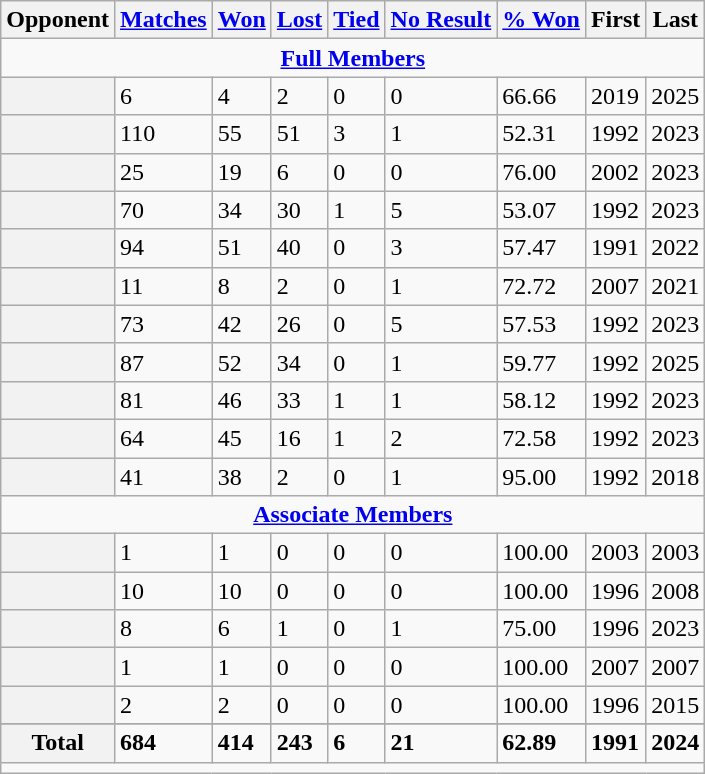<table class="wikitable plainrowheaders sortable">
<tr>
<th scope="col">Opponent</th>
<th scope="col"><a href='#'>Matches</a></th>
<th scope="col"><a href='#'>Won</a></th>
<th scope="col"><a href='#'>Lost</a></th>
<th scope="col"><a href='#'>Tied</a></th>
<th scope="col"><a href='#'>No Result</a></th>
<th scope="col"><a href='#'>% Won</a></th>
<th scope="col">First</th>
<th scope="col">Last</th>
</tr>
<tr>
<td style="text-align: center;" colspan="9"><strong><a href='#'>Full Members</a></strong></td>
</tr>
<tr>
<th scope=row></th>
<td>6</td>
<td>4</td>
<td>2</td>
<td>0</td>
<td>0</td>
<td>66.66</td>
<td>2019</td>
<td>2025</td>
</tr>
<tr>
<th scope=row></th>
<td>110</td>
<td>55</td>
<td>51</td>
<td>3</td>
<td>1</td>
<td>52.31</td>
<td>1992</td>
<td>2023</td>
</tr>
<tr>
<th scope=row></th>
<td>25</td>
<td>19</td>
<td>6</td>
<td>0</td>
<td>0</td>
<td>76.00</td>
<td>2002</td>
<td>2023</td>
</tr>
<tr>
<th scope=row></th>
<td>70</td>
<td>34</td>
<td>30</td>
<td>1</td>
<td>5</td>
<td>53.07</td>
<td>1992</td>
<td>2023</td>
</tr>
<tr>
<th scope=row></th>
<td>94</td>
<td>51</td>
<td>40</td>
<td>0</td>
<td>3</td>
<td>57.47</td>
<td>1991</td>
<td>2022</td>
</tr>
<tr>
<th scope=row></th>
<td>11</td>
<td>8</td>
<td>2</td>
<td>0</td>
<td>1</td>
<td>72.72</td>
<td>2007</td>
<td>2021</td>
</tr>
<tr>
<th scope=row></th>
<td>73</td>
<td>42</td>
<td>26</td>
<td>0</td>
<td>5</td>
<td>57.53</td>
<td>1992</td>
<td>2023</td>
</tr>
<tr>
<th scope=row></th>
<td>87</td>
<td>52</td>
<td>34</td>
<td>0</td>
<td>1</td>
<td>59.77</td>
<td>1992</td>
<td>2025</td>
</tr>
<tr>
<th scope=row></th>
<td>81</td>
<td>46</td>
<td>33</td>
<td>1</td>
<td>1</td>
<td>58.12</td>
<td>1992</td>
<td>2023</td>
</tr>
<tr>
<th scope=row></th>
<td>64</td>
<td>45</td>
<td>16</td>
<td>1</td>
<td>2</td>
<td>72.58</td>
<td>1992</td>
<td>2023</td>
</tr>
<tr>
<th scope=row></th>
<td>41</td>
<td>38</td>
<td>2</td>
<td>0</td>
<td>1</td>
<td>95.00</td>
<td>1992</td>
<td>2018</td>
</tr>
<tr>
<td colspan="10" style="text-align: center;"><strong><a href='#'>Associate Members</a></strong></td>
</tr>
<tr>
<th scope=row></th>
<td>1</td>
<td>1</td>
<td>0</td>
<td>0</td>
<td>0</td>
<td>100.00</td>
<td>2003</td>
<td>2003</td>
</tr>
<tr>
<th scope=row></th>
<td>10</td>
<td>10</td>
<td>0</td>
<td>0</td>
<td>0</td>
<td>100.00</td>
<td>1996</td>
<td>2008</td>
</tr>
<tr>
<th scope=row></th>
<td>8</td>
<td>6</td>
<td>1</td>
<td>0</td>
<td>1</td>
<td>75.00</td>
<td>1996</td>
<td>2023</td>
</tr>
<tr>
<th scope=row></th>
<td>1</td>
<td>1</td>
<td>0</td>
<td>0</td>
<td>0</td>
<td>100.00</td>
<td>2007</td>
<td>2007</td>
</tr>
<tr>
<th scope=row></th>
<td>2</td>
<td>2</td>
<td>0</td>
<td>0</td>
<td>0</td>
<td>100.00</td>
<td>1996</td>
<td>2015</td>
</tr>
<tr>
</tr>
<tr class="sortbottom">
<th scope="row" style="text-align:center"><strong>Total</strong></th>
<td><strong>684</strong></td>
<td><strong>414</strong></td>
<td><strong>243</strong></td>
<td><strong>6</strong></td>
<td><strong>21</strong></td>
<td><strong>62.89</strong></td>
<td><strong>1991</strong></td>
<td><strong>2024</strong></td>
</tr>
<tr>
<td colspan=10></td>
</tr>
</table>
